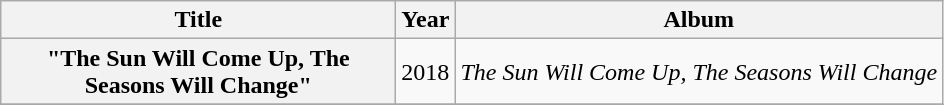<table class="wikitable plainrowheaders" style="text-align:center;">
<tr>
<th scope="col" style="width:16em;">Title</th>
<th scope="col" style="width:1em;">Year</th>
<th scope="col">Album</th>
</tr>
<tr>
<th scope="row">"The Sun Will Come Up, The Seasons Will Change"</th>
<td rowspan="1">2018</td>
<td rowspan=""><em>The Sun Will Come Up, The Seasons Will Change</em></td>
</tr>
<tr>
</tr>
</table>
